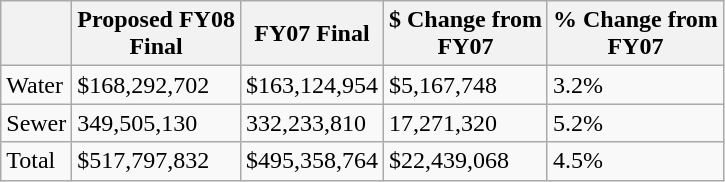<table class="wikitable">
<tr>
<th></th>
<th>Proposed FY08<br>Final</th>
<th>FY07 Final</th>
<th>$ Change from<br>FY07</th>
<th>% Change from<br>FY07</th>
</tr>
<tr>
<td>Water</td>
<td>$168,292,702</td>
<td>$163,124,954</td>
<td>$5,167,748</td>
<td>3.2%</td>
</tr>
<tr>
<td>Sewer</td>
<td>349,505,130</td>
<td>332,233,810</td>
<td>17,271,320</td>
<td>5.2%</td>
</tr>
<tr>
<td>Total</td>
<td>$517,797,832</td>
<td>$495,358,764</td>
<td>$22,439,068</td>
<td>4.5%</td>
</tr>
</table>
